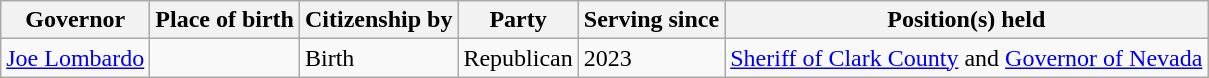<table class="wikitable sortable">
<tr>
<th>Governor</th>
<th>Place of birth</th>
<th>Citizenship by</th>
<th>Party</th>
<th>Serving since</th>
<th>Position(s) held</th>
</tr>
<tr>
<td><a href='#'>Joe Lombardo</a></td>
<td></td>
<td>Birth</td>
<td>Republican</td>
<td>2023</td>
<td><a href='#'>Sheriff of Clark County</a> and <a href='#'>Governor of Nevada</a></td>
</tr>
</table>
